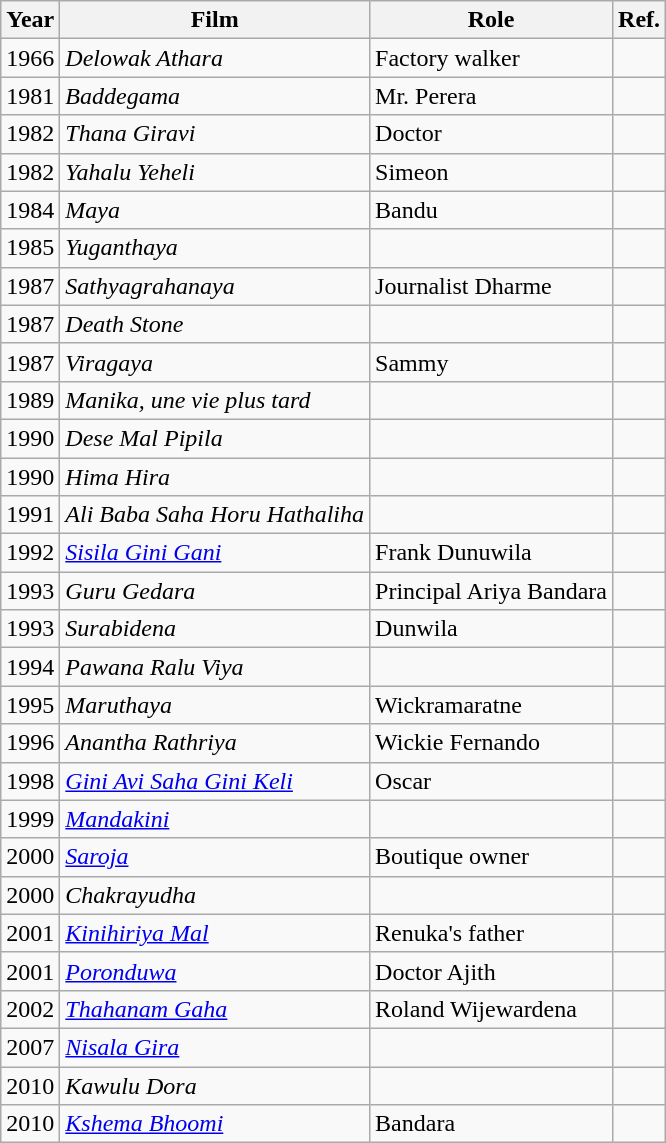<table class="wikitable">
<tr>
<th>Year</th>
<th>Film</th>
<th>Role</th>
<th>Ref.</th>
</tr>
<tr>
<td>1966</td>
<td><em>Delowak Athara</em></td>
<td>Factory walker</td>
<td></td>
</tr>
<tr>
<td>1981</td>
<td><em>Baddegama</em></td>
<td>Mr. Perera</td>
<td></td>
</tr>
<tr>
<td>1982</td>
<td><em>Thana Giravi</em></td>
<td>Doctor</td>
<td></td>
</tr>
<tr>
<td>1982</td>
<td><em>Yahalu Yeheli</em></td>
<td>Simeon</td>
<td></td>
</tr>
<tr>
<td>1984</td>
<td><em>Maya</em></td>
<td>Bandu</td>
<td></td>
</tr>
<tr>
<td>1985</td>
<td><em>Yuganthaya</em></td>
<td></td>
<td></td>
</tr>
<tr>
<td>1987</td>
<td><em>Sathyagrahanaya</em></td>
<td>Journalist Dharme</td>
<td></td>
</tr>
<tr>
<td>1987</td>
<td><em>Death Stone</em></td>
<td></td>
<td></td>
</tr>
<tr>
<td>1987</td>
<td><em>Viragaya</em></td>
<td>Sammy</td>
<td></td>
</tr>
<tr>
<td>1989</td>
<td><em>Manika, une vie plus tard</em></td>
<td></td>
<td></td>
</tr>
<tr>
<td>1990</td>
<td><em>Dese Mal Pipila</em></td>
<td></td>
<td></td>
</tr>
<tr>
<td>1990</td>
<td><em>Hima Hira</em></td>
<td></td>
<td></td>
</tr>
<tr>
<td>1991</td>
<td><em>Ali Baba Saha Horu Hathaliha</em></td>
<td></td>
<td></td>
</tr>
<tr>
<td>1992</td>
<td><em><a href='#'>Sisila Gini Gani</a></em></td>
<td>Frank Dunuwila</td>
<td></td>
</tr>
<tr>
<td>1993</td>
<td><em>Guru Gedara</em></td>
<td>Principal Ariya Bandara</td>
<td></td>
</tr>
<tr>
<td>1993</td>
<td><em>Surabidena</em></td>
<td>Dunwila</td>
<td></td>
</tr>
<tr>
<td>1994</td>
<td><em>Pawana Ralu Viya</em></td>
<td></td>
<td></td>
</tr>
<tr>
<td>1995</td>
<td><em>Maruthaya</em></td>
<td>Wickramaratne</td>
<td></td>
</tr>
<tr>
<td>1996</td>
<td><em>Anantha Rathriya</em></td>
<td>Wickie Fernando</td>
<td></td>
</tr>
<tr>
<td>1998</td>
<td><em><a href='#'>Gini Avi Saha Gini Keli</a></em></td>
<td>Oscar</td>
<td></td>
</tr>
<tr>
<td>1999</td>
<td><em><a href='#'>Mandakini</a></em></td>
<td></td>
<td></td>
</tr>
<tr>
<td>2000</td>
<td><em><a href='#'>Saroja</a></em></td>
<td>Boutique owner</td>
<td></td>
</tr>
<tr>
<td>2000</td>
<td><em>Chakrayudha</em></td>
<td></td>
<td></td>
</tr>
<tr>
<td>2001</td>
<td><em><a href='#'>Kinihiriya Mal</a></em></td>
<td>Renuka's father</td>
<td></td>
</tr>
<tr>
<td>2001</td>
<td><em><a href='#'>Poronduwa</a></em></td>
<td>Doctor Ajith</td>
<td></td>
</tr>
<tr>
<td>2002</td>
<td><em><a href='#'>Thahanam Gaha</a></em></td>
<td>Roland Wijewardena</td>
<td></td>
</tr>
<tr>
<td>2007</td>
<td><em><a href='#'>Nisala Gira</a></em></td>
<td></td>
<td></td>
</tr>
<tr>
<td>2010</td>
<td><em>Kawulu Dora</em></td>
<td></td>
<td></td>
</tr>
<tr>
<td>2010</td>
<td><em><a href='#'>Kshema Bhoomi</a></em></td>
<td>Bandara</td>
<td></td>
</tr>
</table>
